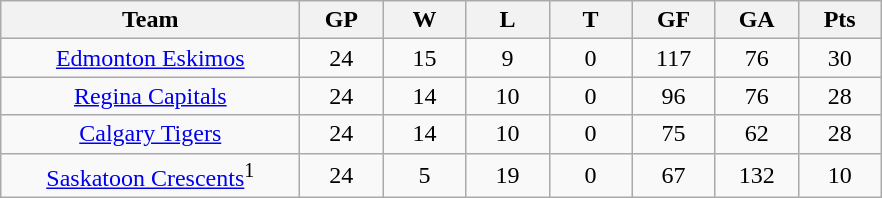<table class="wikitable" style="text-align:center;">
<tr>
<th style="width:12em">Team</th>
<th style="width:3em">GP</th>
<th style="width:3em">W</th>
<th style="width:3em">L</th>
<th style="width:3em">T</th>
<th style="width:3em">GF</th>
<th style="width:3em">GA</th>
<th style="width:3em">Pts</th>
</tr>
<tr>
<td><a href='#'>Edmonton Eskimos</a></td>
<td>24</td>
<td>15</td>
<td>9</td>
<td>0</td>
<td>117</td>
<td>76</td>
<td>30</td>
</tr>
<tr>
<td><a href='#'>Regina Capitals</a></td>
<td>24</td>
<td>14</td>
<td>10</td>
<td>0</td>
<td>96</td>
<td>76</td>
<td>28</td>
</tr>
<tr>
<td><a href='#'>Calgary Tigers</a></td>
<td>24</td>
<td>14</td>
<td>10</td>
<td>0</td>
<td>75</td>
<td>62</td>
<td>28</td>
</tr>
<tr>
<td><a href='#'>Saskatoon Crescents</a><sup>1</sup></td>
<td>24</td>
<td>5</td>
<td>19</td>
<td>0</td>
<td>67</td>
<td>132</td>
<td>10</td>
</tr>
</table>
